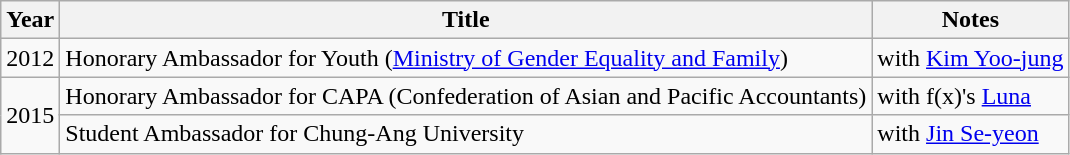<table class="wikitable sortable">
<tr>
<th scope="col">Year</th>
<th scope="col">Title</th>
<th scope="col">Notes</th>
</tr>
<tr>
<td>2012</td>
<td>Honorary Ambassador for Youth (<a href='#'>Ministry of Gender Equality and Family</a>)</td>
<td>with <a href='#'>Kim Yoo-jung</a></td>
</tr>
<tr>
<td rowspan="2">2015</td>
<td>Honorary Ambassador for CAPA (Confederation of Asian and Pacific Accountants)</td>
<td>with f(x)'s <a href='#'>Luna</a></td>
</tr>
<tr>
<td>Student Ambassador for Chung-Ang University</td>
<td>with <a href='#'>Jin Se-yeon</a></td>
</tr>
</table>
